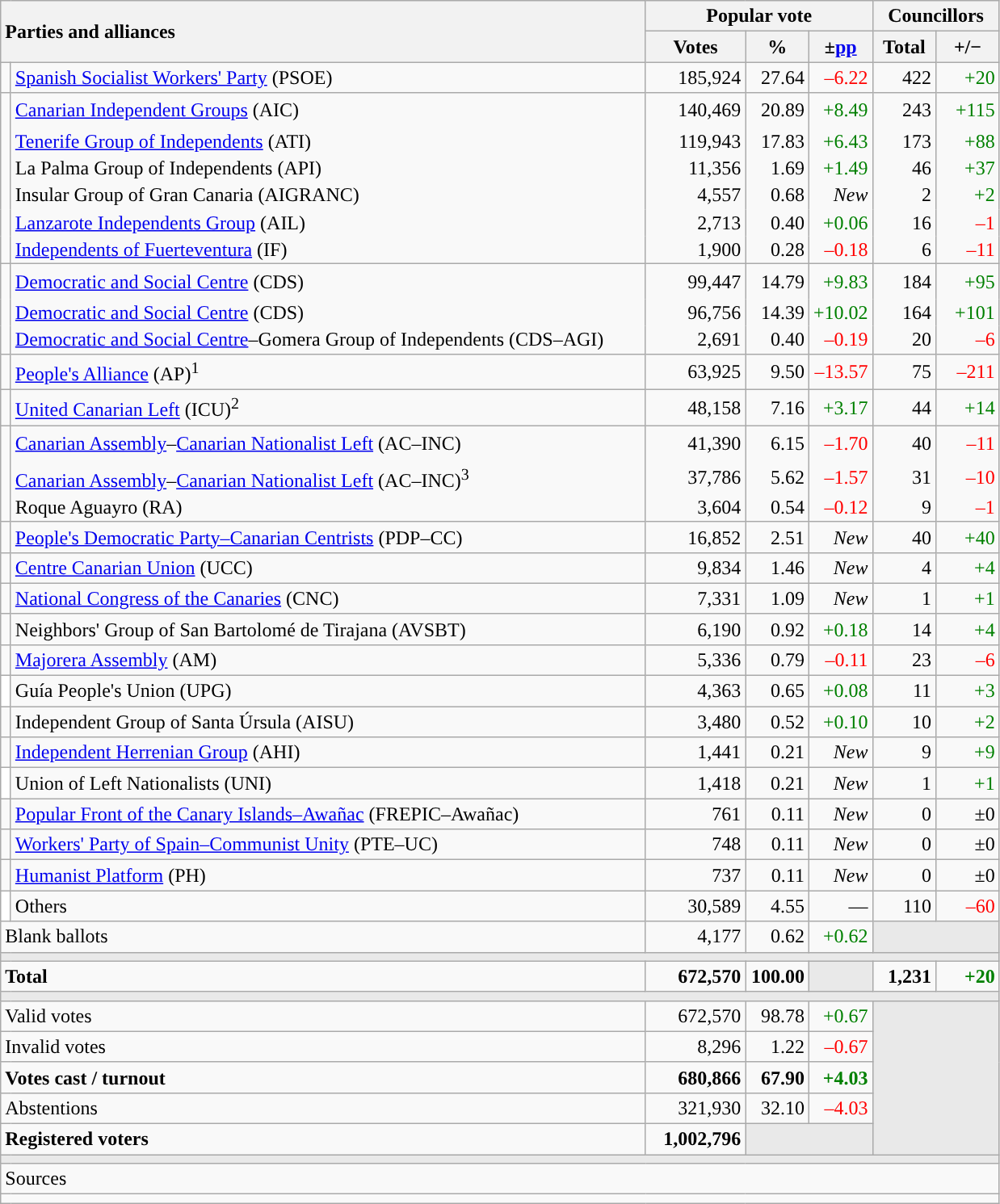<table class="wikitable" style="text-align:right;">
<tr>
<th style="text-align:left;" rowspan="2" colspan="2" width="525">Parties and alliances</th>
<th colspan="3">Popular vote</th>
<th colspan="2">Councillors</th>
</tr>
<tr>
<th width="75">Votes</th>
<th width="45">%</th>
<th width="45">±<a href='#'>pp</a></th>
<th width="45">Total</th>
<th width="45">+/−</th>
</tr>
<tr>
<td width="1" style="color:inherit;background:"></td>
<td align="left"><a href='#'>Spanish Socialist Workers' Party</a> (PSOE)</td>
<td>185,924</td>
<td>27.64</td>
<td style="color:red;">–6.22</td>
<td>422</td>
<td style="color:green;">+20</td>
</tr>
<tr style="line-height:22px;">
<td rowspan="6" style="color:inherit;background:"></td>
<td align="left"><a href='#'>Canarian Independent Groups</a> (AIC)</td>
<td>140,469</td>
<td>20.89</td>
<td style="color:green;">+8.49</td>
<td>243</td>
<td style="color:green;">+115</td>
</tr>
<tr style="border-bottom-style:hidden; border-top-style:hidden; line-height:16px;">
<td align="left"><span><a href='#'>Tenerife Group of Independents</a> (ATI)</span></td>
<td>119,943</td>
<td>17.83</td>
<td style="color:green;">+6.43</td>
<td>173</td>
<td style="color:green;">+88</td>
</tr>
<tr style="border-bottom-style:hidden; line-height:16px;">
<td align="left"><span>La Palma Group of Independents (API)</span></td>
<td>11,356</td>
<td>1.69</td>
<td style="color:green;">+1.49</td>
<td>46</td>
<td style="color:green;">+37</td>
</tr>
<tr style="border-bottom-style:hidden; line-height:16px;">
<td align="left"><span>Insular Group of Gran Canaria (AIGRANC)</span></td>
<td>4,557</td>
<td>0.68</td>
<td><em>New</em></td>
<td>2</td>
<td style="color:green;">+2</td>
</tr>
<tr style="border-bottom-style:hidden; line-height:16px;">
<td align="left"><span><a href='#'>Lanzarote Independents Group</a> (AIL)</span></td>
<td>2,713</td>
<td>0.40</td>
<td style="color:green;">+0.06</td>
<td>16</td>
<td style="color:red;">–1</td>
</tr>
<tr style="line-height:16px;">
<td align="left"><span><a href='#'>Independents of Fuerteventura</a> (IF)</span></td>
<td>1,900</td>
<td>0.28</td>
<td style="color:red;">–0.18</td>
<td>6</td>
<td style="color:red;">–11</td>
</tr>
<tr style="line-height:22px;">
<td rowspan="3" style="color:inherit;background:"></td>
<td align="left"><a href='#'>Democratic and Social Centre</a> (CDS)</td>
<td>99,447</td>
<td>14.79</td>
<td style="color:green;">+9.83</td>
<td>184</td>
<td style="color:green;">+95</td>
</tr>
<tr style="border-bottom-style:hidden; border-top-style:hidden; line-height:16px;">
<td align="left"><span><a href='#'>Democratic and Social Centre</a> (CDS)</span></td>
<td>96,756</td>
<td>14.39</td>
<td style="color:green;">+10.02</td>
<td>164</td>
<td style="color:green;">+101</td>
</tr>
<tr style="line-height:16px;">
<td align="left"><span><a href='#'>Democratic and Social Centre</a>–Gomera Group of Independents (CDS–AGI)</span></td>
<td>2,691</td>
<td>0.40</td>
<td style="color:red;">–0.19</td>
<td>20</td>
<td style="color:red;">–6</td>
</tr>
<tr>
<td style="color:inherit;background:"></td>
<td align="left"><a href='#'>People's Alliance</a> (AP)<sup>1</sup></td>
<td>63,925</td>
<td>9.50</td>
<td style="color:red;">–13.57</td>
<td>75</td>
<td style="color:red;">–211</td>
</tr>
<tr>
<td style="color:inherit;background:"></td>
<td align="left"><a href='#'>United Canarian Left</a> (ICU)<sup>2</sup></td>
<td>48,158</td>
<td>7.16</td>
<td style="color:green;">+3.17</td>
<td>44</td>
<td style="color:green;">+14</td>
</tr>
<tr style="line-height:22px;">
<td rowspan="3" style="color:inherit;background:"></td>
<td align="left"><a href='#'>Canarian Assembly</a>–<a href='#'>Canarian Nationalist Left</a> (AC–INC)</td>
<td>41,390</td>
<td>6.15</td>
<td style="color:red;">–1.70</td>
<td>40</td>
<td style="color:red;">–11</td>
</tr>
<tr style="border-bottom-style:hidden; border-top-style:hidden; line-height:16px;">
<td align="left"><span><a href='#'>Canarian Assembly</a>–<a href='#'>Canarian Nationalist Left</a> (AC–INC)<sup>3</sup></span></td>
<td>37,786</td>
<td>5.62</td>
<td style="color:red;">–1.57</td>
<td>31</td>
<td style="color:red;">–10</td>
</tr>
<tr style="line-height:16px;">
<td align="left"><span>Roque Aguayro (RA)</span></td>
<td>3,604</td>
<td>0.54</td>
<td style="color:red;">–0.12</td>
<td>9</td>
<td style="color:red;">–1</td>
</tr>
<tr>
<td style="color:inherit;background:"></td>
<td align="left"><a href='#'>People's Democratic Party–Canarian Centrists</a> (PDP–CC)</td>
<td>16,852</td>
<td>2.51</td>
<td><em>New</em></td>
<td>40</td>
<td style="color:green;">+40</td>
</tr>
<tr>
<td style="color:inherit;background:"></td>
<td align="left"><a href='#'>Centre Canarian Union</a> (UCC)</td>
<td>9,834</td>
<td>1.46</td>
<td><em>New</em></td>
<td>4</td>
<td style="color:green;">+4</td>
</tr>
<tr>
<td style="color:inherit;background:"></td>
<td align="left"><a href='#'>National Congress of the Canaries</a> (CNC)</td>
<td>7,331</td>
<td>1.09</td>
<td><em>New</em></td>
<td>1</td>
<td style="color:green;">+1</td>
</tr>
<tr>
<td style="color:inherit;background:"></td>
<td align="left">Neighbors' Group of San Bartolomé de Tirajana (AVSBT)</td>
<td>6,190</td>
<td>0.92</td>
<td style="color:green;">+0.18</td>
<td>14</td>
<td style="color:green;">+4</td>
</tr>
<tr>
<td style="color:inherit;background:"></td>
<td align="left"><a href='#'>Majorera Assembly</a> (AM)</td>
<td>5,336</td>
<td>0.79</td>
<td style="color:red;">–0.11</td>
<td>23</td>
<td style="color:red;">–6</td>
</tr>
<tr>
<td bgcolor="white"></td>
<td align="left">Guía People's Union (UPG)</td>
<td>4,363</td>
<td>0.65</td>
<td style="color:green;">+0.08</td>
<td>11</td>
<td style="color:green;">+3</td>
</tr>
<tr>
<td style="color:inherit;background:"></td>
<td align="left">Independent Group of Santa Úrsula (AISU)</td>
<td>3,480</td>
<td>0.52</td>
<td style="color:green;">+0.10</td>
<td>10</td>
<td style="color:green;">+2</td>
</tr>
<tr>
<td style="color:inherit;background:"></td>
<td align="left"><a href='#'>Independent Herrenian Group</a> (AHI)</td>
<td>1,441</td>
<td>0.21</td>
<td><em>New</em></td>
<td>9</td>
<td style="color:green;">+9</td>
</tr>
<tr>
<td bgcolor="white"></td>
<td align="left">Union of Left Nationalists (UNI)</td>
<td>1,418</td>
<td>0.21</td>
<td><em>New</em></td>
<td>1</td>
<td style="color:green;">+1</td>
</tr>
<tr>
<td style="color:inherit;background:"></td>
<td align="left"><a href='#'>Popular Front of the Canary Islands–Awañac</a> (FREPIC–Awañac)</td>
<td>761</td>
<td>0.11</td>
<td><em>New</em></td>
<td>0</td>
<td>±0</td>
</tr>
<tr>
<td style="color:inherit;background:"></td>
<td align="left"><a href='#'>Workers' Party of Spain–Communist Unity</a> (PTE–UC)</td>
<td>748</td>
<td>0.11</td>
<td><em>New</em></td>
<td>0</td>
<td>±0</td>
</tr>
<tr>
<td style="color:inherit;background:"></td>
<td align="left"><a href='#'>Humanist Platform</a> (PH)</td>
<td>737</td>
<td>0.11</td>
<td><em>New</em></td>
<td>0</td>
<td>±0</td>
</tr>
<tr>
<td bgcolor="white"></td>
<td align="left">Others</td>
<td>30,589</td>
<td>4.55</td>
<td>—</td>
<td>110</td>
<td style="color:red;">–60</td>
</tr>
<tr>
<td align="left" colspan="2">Blank ballots</td>
<td>4,177</td>
<td>0.62</td>
<td style="color:green;">+0.62</td>
<td bgcolor="#E9E9E9" colspan="2"></td>
</tr>
<tr>
<td colspan="7" bgcolor="#E9E9E9"></td>
</tr>
<tr style="font-weight:bold;">
<td align="left" colspan="2">Total</td>
<td>672,570</td>
<td>100.00</td>
<td bgcolor="#E9E9E9"></td>
<td>1,231</td>
<td style="color:green;">+20</td>
</tr>
<tr>
<td colspan="7" bgcolor="#E9E9E9"></td>
</tr>
<tr>
<td align="left" colspan="2">Valid votes</td>
<td>672,570</td>
<td>98.78</td>
<td style="color:green;">+0.67</td>
<td bgcolor="#E9E9E9" colspan="2" rowspan="5"></td>
</tr>
<tr>
<td align="left" colspan="2">Invalid votes</td>
<td>8,296</td>
<td>1.22</td>
<td style="color:red;">–0.67</td>
</tr>
<tr style="font-weight:bold;">
<td align="left" colspan="2">Votes cast / turnout</td>
<td>680,866</td>
<td>67.90</td>
<td style="color:green;">+4.03</td>
</tr>
<tr>
<td align="left" colspan="2">Abstentions</td>
<td>321,930</td>
<td>32.10</td>
<td style="color:red;">–4.03</td>
</tr>
<tr style="font-weight:bold;">
<td align="left" colspan="2">Registered voters</td>
<td>1,002,796</td>
<td bgcolor="#E9E9E9" colspan="2"></td>
</tr>
<tr>
<td colspan="7" bgcolor="#E9E9E9"></td>
</tr>
<tr>
<td align="left" colspan="7">Sources</td>
</tr>
<tr>
<td colspan="7" style="text-align:left; max-width:790px;"></td>
</tr>
</table>
